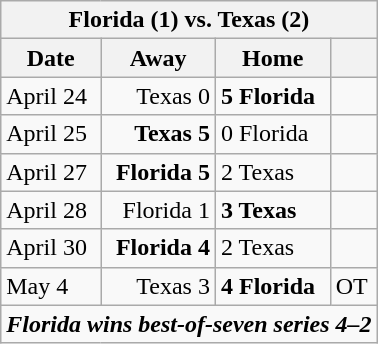<table class="wikitable">
<tr>
<th bgcolor="#DDDDDD" colspan="4">Florida (1) vs. Texas (2)</th>
</tr>
<tr>
<th>Date</th>
<th>Away</th>
<th>Home</th>
<th></th>
</tr>
<tr>
<td>April 24</td>
<td align="right">Texas 0</td>
<td><strong>5 Florida</strong></td>
<td></td>
</tr>
<tr>
<td>April 25</td>
<td align="right"><strong>Texas 5</strong></td>
<td>0 Florida</td>
<td></td>
</tr>
<tr>
<td>April 27</td>
<td align="right"><strong>Florida 5</strong></td>
<td>2 Texas</td>
<td></td>
</tr>
<tr>
<td>April 28</td>
<td align="right">Florida 1</td>
<td><strong>3 Texas</strong></td>
<td></td>
</tr>
<tr>
<td>April 30</td>
<td align="right"><strong>Florida 4</strong></td>
<td>2 Texas</td>
<td></td>
</tr>
<tr>
<td>May 4</td>
<td align="right">Texas 3</td>
<td><strong>4 Florida</strong></td>
<td>OT</td>
</tr>
<tr align="center">
<td colspan="4"><strong><em>Florida wins best-of-seven series 4–2</em></strong></td>
</tr>
</table>
